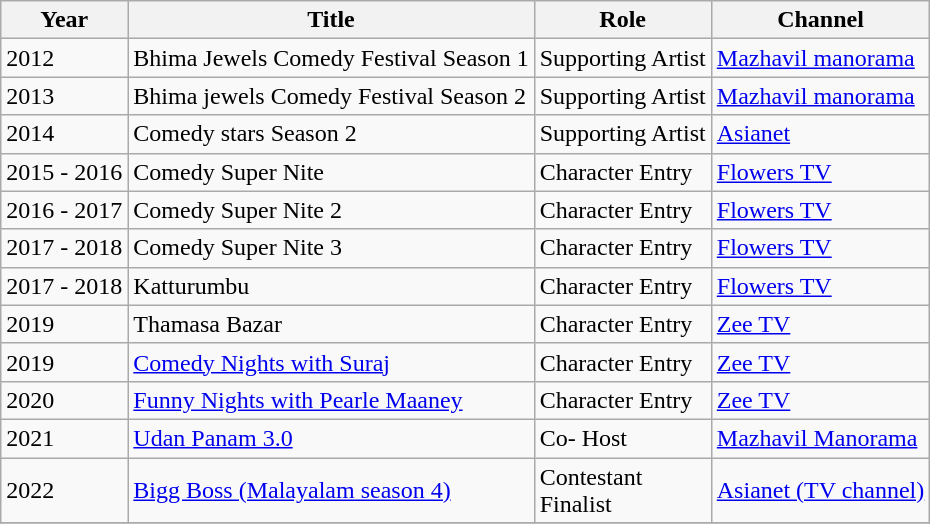<table class="wikitable sortable">
<tr>
<th>Year</th>
<th>Title</th>
<th>Role</th>
<th>Channel</th>
</tr>
<tr>
<td>2012</td>
<td>Bhima Jewels Comedy Festival Season 1</td>
<td>Supporting Artist</td>
<td><a href='#'>Mazhavil manorama</a></td>
</tr>
<tr>
<td>2013</td>
<td>Bhima jewels Comedy Festival Season 2</td>
<td>Supporting Artist</td>
<td><a href='#'>Mazhavil manorama</a></td>
</tr>
<tr>
<td>2014</td>
<td>Comedy stars Season 2</td>
<td>Supporting Artist</td>
<td><a href='#'>Asianet</a></td>
</tr>
<tr>
<td>2015 - 2016</td>
<td>Comedy Super Nite</td>
<td>Character Entry</td>
<td><a href='#'>Flowers TV</a></td>
</tr>
<tr>
<td>2016 - 2017</td>
<td>Comedy Super Nite 2</td>
<td>Character Entry</td>
<td><a href='#'>Flowers TV</a></td>
</tr>
<tr>
<td>2017 - 2018</td>
<td>Comedy Super Nite 3</td>
<td>Character Entry</td>
<td><a href='#'>Flowers TV</a></td>
</tr>
<tr>
<td>2017 - 2018</td>
<td>Katturumbu</td>
<td>Character Entry</td>
<td><a href='#'>Flowers TV</a></td>
</tr>
<tr>
<td>2019</td>
<td>Thamasa Bazar</td>
<td>Character Entry</td>
<td><a href='#'>Zee TV</a></td>
</tr>
<tr>
<td>2019</td>
<td><a href='#'>Comedy Nights with Suraj</a></td>
<td>Character Entry</td>
<td><a href='#'>Zee TV</a></td>
</tr>
<tr>
<td>2020</td>
<td><a href='#'>Funny Nights with Pearle Maaney</a></td>
<td>Character Entry</td>
<td><a href='#'>Zee TV</a></td>
</tr>
<tr>
<td>2021</td>
<td><a href='#'>Udan Panam 3.0</a></td>
<td>Co- Host</td>
<td><a href='#'>Mazhavil Manorama</a></td>
</tr>
<tr>
<td>2022</td>
<td><a href='#'>Bigg Boss (Malayalam season 4)</a></td>
<td>Contestant<br>Finalist</td>
<td><a href='#'>Asianet (TV channel)</a></td>
</tr>
<tr>
</tr>
</table>
